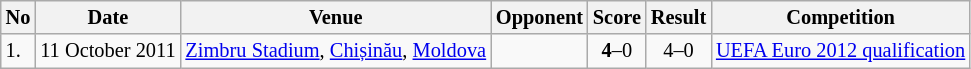<table class="wikitable" style="font-size:85%;">
<tr>
<th>No</th>
<th>Date</th>
<th>Venue</th>
<th>Opponent</th>
<th>Score</th>
<th>Result</th>
<th>Competition</th>
</tr>
<tr>
<td>1.</td>
<td>11 October 2011</td>
<td><a href='#'>Zimbru Stadium</a>, <a href='#'>Chișinău</a>, <a href='#'>Moldova</a></td>
<td></td>
<td align=center><strong>4</strong>–0</td>
<td align=center>4–0</td>
<td><a href='#'>UEFA Euro 2012 qualification</a></td>
</tr>
</table>
